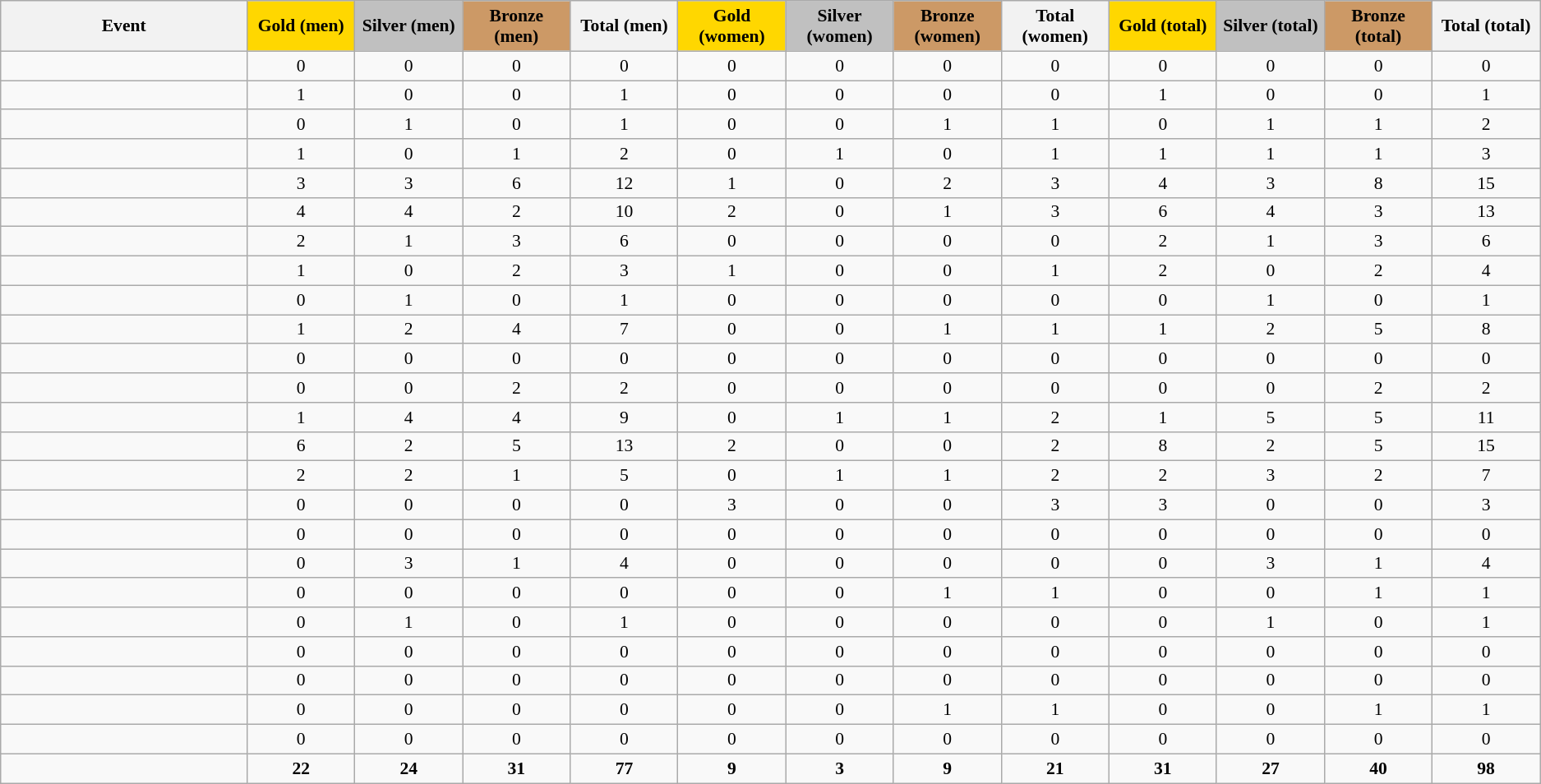<table class="wikitable sortable" style="font-size:90%; text-align:center;">
<tr>
<th>Event</th>
<th width=7% style="background-color:gold">Gold (men)</th>
<th width=7% style="background-color:silver">Silver (men)</th>
<th width=7% style="background-color:#cc9966">Bronze (men)</th>
<th width=7%>Total (men)</th>
<th width=7% style="background-color:gold">Gold (women)</th>
<th width=7% style="background-color:silver">Silver (women)</th>
<th width=7% style="background-color:#cc9966">Bronze (women)</th>
<th width=7%>Total (women)</th>
<th width=7% style="background-color:gold">Gold (total)</th>
<th width=7% style="background-color:silver">Silver (total)</th>
<th width=7% style="background-color:#cc9966">Bronze (total)</th>
<th width=7%>Total (total)</th>
</tr>
<tr>
<td></td>
<td>0</td>
<td>0</td>
<td>0</td>
<td>0</td>
<td>0</td>
<td>0</td>
<td>0</td>
<td>0</td>
<td>0</td>
<td>0</td>
<td>0</td>
<td>0</td>
</tr>
<tr>
<td></td>
<td>1</td>
<td>0</td>
<td>0</td>
<td>1</td>
<td>0</td>
<td>0</td>
<td>0</td>
<td>0</td>
<td>1</td>
<td>0</td>
<td>0</td>
<td>1</td>
</tr>
<tr>
<td></td>
<td>0</td>
<td>1</td>
<td>0</td>
<td>1</td>
<td>0</td>
<td>0</td>
<td>1</td>
<td>1</td>
<td>0</td>
<td>1</td>
<td>1</td>
<td>2</td>
</tr>
<tr>
<td></td>
<td>1</td>
<td>0</td>
<td>1</td>
<td>2</td>
<td>0</td>
<td>1</td>
<td>0</td>
<td>1</td>
<td>1</td>
<td>1</td>
<td>1</td>
<td>3</td>
</tr>
<tr>
<td></td>
<td>3</td>
<td>3</td>
<td>6</td>
<td>12</td>
<td>1</td>
<td>0</td>
<td>2</td>
<td>3</td>
<td>4</td>
<td>3</td>
<td>8</td>
<td>15</td>
</tr>
<tr>
<td></td>
<td>4</td>
<td>4</td>
<td>2</td>
<td>10</td>
<td>2</td>
<td>0</td>
<td>1</td>
<td>3</td>
<td>6</td>
<td>4</td>
<td>3</td>
<td>13</td>
</tr>
<tr>
<td></td>
<td>2</td>
<td>1</td>
<td>3</td>
<td>6</td>
<td>0</td>
<td>0</td>
<td>0</td>
<td>0</td>
<td>2</td>
<td>1</td>
<td>3</td>
<td>6</td>
</tr>
<tr>
<td></td>
<td>1</td>
<td>0</td>
<td>2</td>
<td>3</td>
<td>1</td>
<td>0</td>
<td>0</td>
<td>1</td>
<td>2</td>
<td>0</td>
<td>2</td>
<td>4</td>
</tr>
<tr>
<td></td>
<td>0</td>
<td>1</td>
<td>0</td>
<td>1</td>
<td>0</td>
<td>0</td>
<td>0</td>
<td>0</td>
<td>0</td>
<td>1</td>
<td>0</td>
<td>1</td>
</tr>
<tr>
<td></td>
<td>1</td>
<td>2</td>
<td>4</td>
<td>7</td>
<td>0</td>
<td>0</td>
<td>1</td>
<td>1</td>
<td>1</td>
<td>2</td>
<td>5</td>
<td>8</td>
</tr>
<tr>
<td></td>
<td>0</td>
<td>0</td>
<td>0</td>
<td>0</td>
<td>0</td>
<td>0</td>
<td>0</td>
<td>0</td>
<td>0</td>
<td>0</td>
<td>0</td>
<td>0</td>
</tr>
<tr>
<td></td>
<td>0</td>
<td>0</td>
<td>2</td>
<td>2</td>
<td>0</td>
<td>0</td>
<td>0</td>
<td>0</td>
<td>0</td>
<td>0</td>
<td>2</td>
<td>2</td>
</tr>
<tr>
<td></td>
<td>1</td>
<td>4</td>
<td>4</td>
<td>9</td>
<td>0</td>
<td>1</td>
<td>1</td>
<td>2</td>
<td>1</td>
<td>5</td>
<td>5</td>
<td>11</td>
</tr>
<tr>
<td></td>
<td>6</td>
<td>2</td>
<td>5</td>
<td>13</td>
<td>2</td>
<td>0</td>
<td>0</td>
<td>2</td>
<td>8</td>
<td>2</td>
<td>5</td>
<td>15</td>
</tr>
<tr>
<td></td>
<td>2</td>
<td>2</td>
<td>1</td>
<td>5</td>
<td>0</td>
<td>1</td>
<td>1</td>
<td>2</td>
<td>2</td>
<td>3</td>
<td>2</td>
<td>7</td>
</tr>
<tr>
<td></td>
<td>0</td>
<td>0</td>
<td>0</td>
<td>0</td>
<td>3</td>
<td>0</td>
<td>0</td>
<td>3</td>
<td>3</td>
<td>0</td>
<td>0</td>
<td>3</td>
</tr>
<tr>
<td></td>
<td>0</td>
<td>0</td>
<td>0</td>
<td>0</td>
<td>0</td>
<td>0</td>
<td>0</td>
<td>0</td>
<td>0</td>
<td>0</td>
<td>0</td>
<td>0</td>
</tr>
<tr>
<td></td>
<td>0</td>
<td>3</td>
<td>1</td>
<td>4</td>
<td>0</td>
<td>0</td>
<td>0</td>
<td>0</td>
<td>0</td>
<td>3</td>
<td>1</td>
<td>4</td>
</tr>
<tr>
<td></td>
<td>0</td>
<td>0</td>
<td>0</td>
<td>0</td>
<td>0</td>
<td>0</td>
<td>1</td>
<td>1</td>
<td>0</td>
<td>0</td>
<td>1</td>
<td>1</td>
</tr>
<tr>
<td></td>
<td>0</td>
<td>1</td>
<td>0</td>
<td>1</td>
<td>0</td>
<td>0</td>
<td>0</td>
<td>0</td>
<td>0</td>
<td>1</td>
<td>0</td>
<td>1</td>
</tr>
<tr>
<td></td>
<td>0</td>
<td>0</td>
<td>0</td>
<td>0</td>
<td>0</td>
<td>0</td>
<td>0</td>
<td>0</td>
<td>0</td>
<td>0</td>
<td>0</td>
<td>0</td>
</tr>
<tr>
<td></td>
<td>0</td>
<td>0</td>
<td>0</td>
<td>0</td>
<td>0</td>
<td>0</td>
<td>0</td>
<td>0</td>
<td>0</td>
<td>0</td>
<td>0</td>
<td>0</td>
</tr>
<tr>
<td></td>
<td>0</td>
<td>0</td>
<td>0</td>
<td>0</td>
<td>0</td>
<td>0</td>
<td>1</td>
<td>1</td>
<td>0</td>
<td>0</td>
<td>1</td>
<td>1</td>
</tr>
<tr>
<td></td>
<td>0</td>
<td>0</td>
<td>0</td>
<td>0</td>
<td>0</td>
<td>0</td>
<td>0</td>
<td>0</td>
<td>0</td>
<td>0</td>
<td>0</td>
<td>0</td>
</tr>
<tr>
<td><strong></strong></td>
<td><strong>22</strong></td>
<td><strong>24</strong></td>
<td><strong>31</strong></td>
<td><strong>77</strong></td>
<td><strong>9</strong></td>
<td><strong>3</strong></td>
<td><strong>9</strong></td>
<td><strong>21</strong></td>
<td><strong>31</strong></td>
<td><strong>27</strong></td>
<td><strong>40</strong></td>
<td><strong>98</strong></td>
</tr>
</table>
